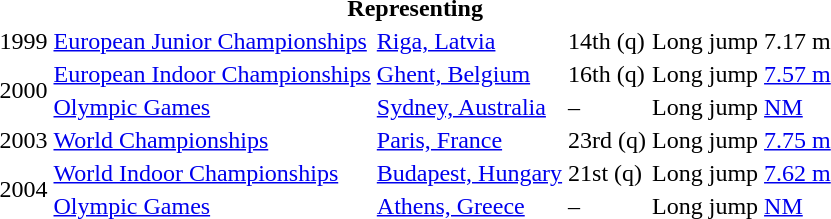<table>
<tr>
<th colspan="6">Representing </th>
</tr>
<tr>
<td>1999</td>
<td><a href='#'>European Junior Championships</a></td>
<td><a href='#'>Riga, Latvia</a></td>
<td>14th (q)</td>
<td>Long jump</td>
<td>7.17 m</td>
</tr>
<tr>
<td rowspan=2>2000</td>
<td><a href='#'>European Indoor Championships</a></td>
<td><a href='#'>Ghent, Belgium</a></td>
<td>16th (q)</td>
<td>Long jump</td>
<td><a href='#'>7.57 m</a></td>
</tr>
<tr>
<td><a href='#'>Olympic Games</a></td>
<td><a href='#'>Sydney, Australia</a></td>
<td>–</td>
<td>Long jump</td>
<td><a href='#'>NM</a></td>
</tr>
<tr>
<td>2003</td>
<td><a href='#'>World Championships</a></td>
<td><a href='#'>Paris, France</a></td>
<td>23rd (q)</td>
<td>Long jump</td>
<td><a href='#'>7.75 m</a></td>
</tr>
<tr>
<td rowspan=2>2004</td>
<td><a href='#'>World Indoor Championships</a></td>
<td><a href='#'>Budapest, Hungary</a></td>
<td>21st (q)</td>
<td>Long jump</td>
<td><a href='#'>7.62 m</a></td>
</tr>
<tr>
<td><a href='#'>Olympic Games</a></td>
<td><a href='#'>Athens, Greece</a></td>
<td>–</td>
<td>Long jump</td>
<td><a href='#'>NM</a></td>
</tr>
</table>
